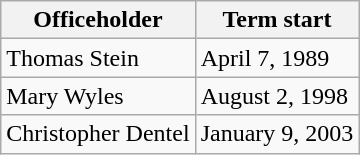<table class="wikitable sortable">
<tr style="vertical-align:bottom;">
<th>Officeholder</th>
<th>Term start</th>
</tr>
<tr>
<td>Thomas Stein</td>
<td>April 7, 1989<br></td>
</tr>
<tr>
<td>Mary Wyles</td>
<td>August 2, 1998<br></td>
</tr>
<tr>
<td>Christopher Dentel</td>
<td>January 9, 2003<br></td>
</tr>
</table>
